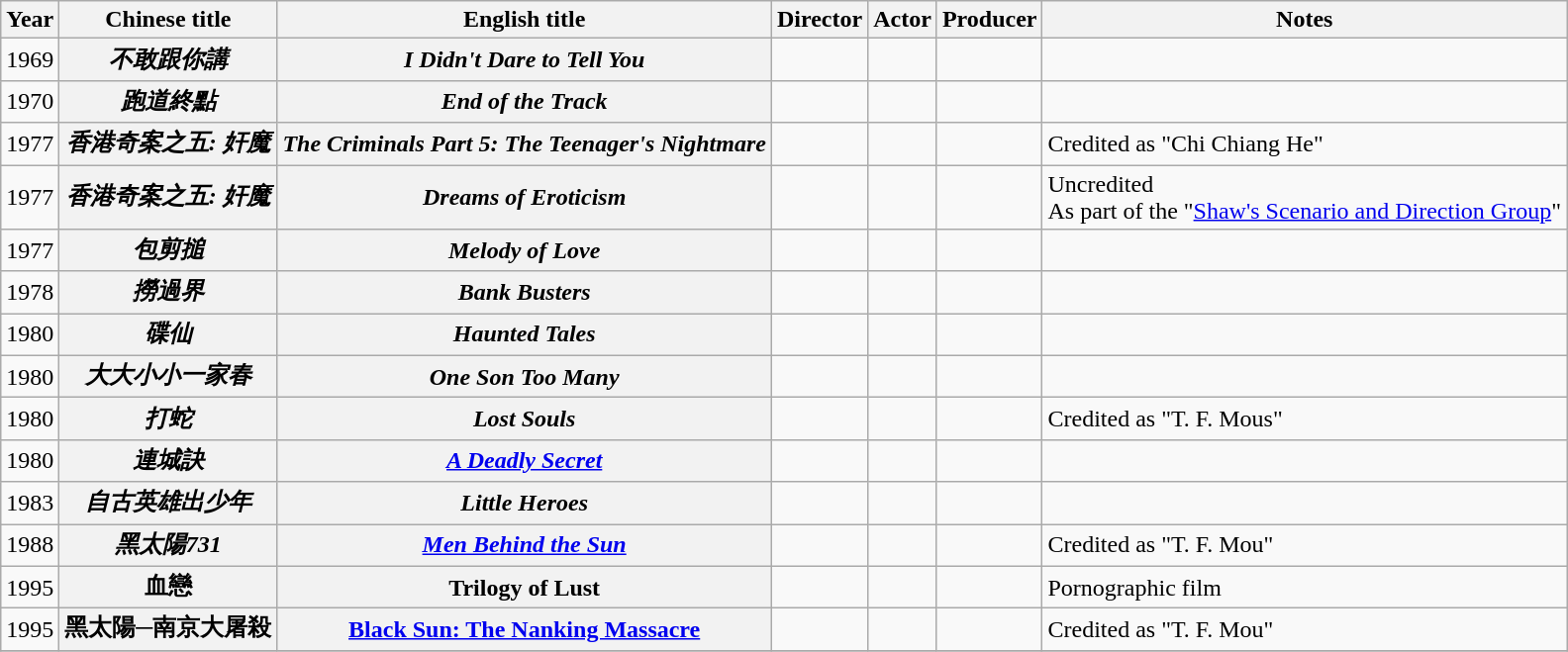<table class="wikitable sortable">
<tr>
<th>Year</th>
<th>Chinese title</th>
<th>English title</th>
<th>Director</th>
<th>Actor</th>
<th>Producer</th>
<th>Notes</th>
</tr>
<tr>
<td>1969</td>
<th scope=row><em>不敢跟你講</em></th>
<th scope=row><em>I Didn't Dare to Tell You</em></th>
<td></td>
<td></td>
<td></td>
<td></td>
</tr>
<tr>
<td>1970</td>
<th scope=row><em>跑道終點</em></th>
<th scope=row><em>End of the Track</em></th>
<td></td>
<td></td>
<td></td>
<td></td>
</tr>
<tr>
<td>1977</td>
<th scope=row><em>香港奇案之五: 奸魔</em></th>
<th scope=row><em>The Criminals Part 5: The Teenager's Nightmare</em></th>
<td></td>
<td></td>
<td></td>
<td>Credited as "Chi Chiang He"</td>
</tr>
<tr>
<td>1977</td>
<th scope=row><em>香港奇案之五: 奸魔</em></th>
<th scope=row><em>Dreams of Eroticism</em></th>
<td></td>
<td></td>
<td></td>
<td>Uncredited<br>As part of the "<a href='#'>Shaw's Scenario and Direction Group</a>"</td>
</tr>
<tr>
<td>1977</td>
<th scope=row><em>包剪搥</em></th>
<th scope=row><em>Melody of Love</em></th>
<td></td>
<td></td>
<td></td>
<td></td>
</tr>
<tr>
<td>1978</td>
<th scope=row><em>撈過界</em></th>
<th scope=row><em>Bank Busters</em></th>
<td></td>
<td></td>
<td></td>
<td></td>
</tr>
<tr>
<td>1980</td>
<th scope=row><em>碟仙</em></th>
<th scope=row><em>Haunted Tales</em></th>
<td></td>
<td></td>
<td></td>
<td></td>
</tr>
<tr>
<td>1980</td>
<th scope=row><em>大大小小一家春</em></th>
<th scope="row"><em>One Son Too Many</em></th>
<td></td>
<td></td>
<td></td>
<td></td>
</tr>
<tr>
<td>1980</td>
<th scope=row><em>打蛇</em></th>
<th scope=row><em>Lost Souls</em></th>
<td></td>
<td></td>
<td></td>
<td>Credited as "T. F. Mous"</td>
</tr>
<tr>
<td>1980</td>
<th scope=row><em>連城訣</em></th>
<th scope=row><em><a href='#'>A Deadly Secret</a></em></th>
<td></td>
<td></td>
<td></td>
<td></td>
</tr>
<tr>
<td>1983</td>
<th scope=row><em>自古英雄出少年</em></th>
<th scope=row><em>Little Heroes</em></th>
<td></td>
<td></td>
<td></td>
<td></td>
</tr>
<tr>
<td>1988</td>
<th scope=row><em>黑太陽731</em></th>
<th scope=row><em><a href='#'>Men Behind the Sun</a></em></th>
<td></td>
<td></td>
<td></td>
<td>Credited as "T. F. Mou"</td>
</tr>
<tr>
<td>1995</td>
<th scope=row>血戀<em></th>
<th scope=row></em>Trilogy of Lust<em></th>
<td></td>
<td></td>
<td></td>
<td>Pornographic film</td>
</tr>
<tr>
<td>1995</td>
<th scope=row></em>黑太陽─南京大屠殺<em></th>
<th scope=row></em><a href='#'>Black Sun: The Nanking Massacre</a><em></th>
<td></td>
<td></td>
<td></td>
<td>Credited as "T. F. Mou"</td>
</tr>
<tr>
</tr>
</table>
